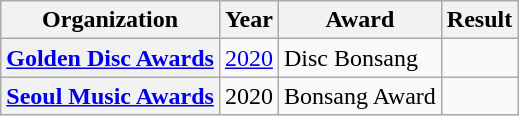<table class="wikitable sortable plainrowheaders">
<tr>
<th scope="col">Organization</th>
<th scope="col">Year</th>
<th scope="col">Award</th>
<th scope="col">Result</th>
</tr>
<tr>
<th scope="row"><a href='#'>Golden Disc Awards</a></th>
<td><a href='#'>2020</a></td>
<td>Disc Bonsang</td>
<td></td>
</tr>
<tr>
<th scope="row"><a href='#'>Seoul Music Awards</a></th>
<td>2020</td>
<td>Bonsang Award</td>
<td></td>
</tr>
</table>
